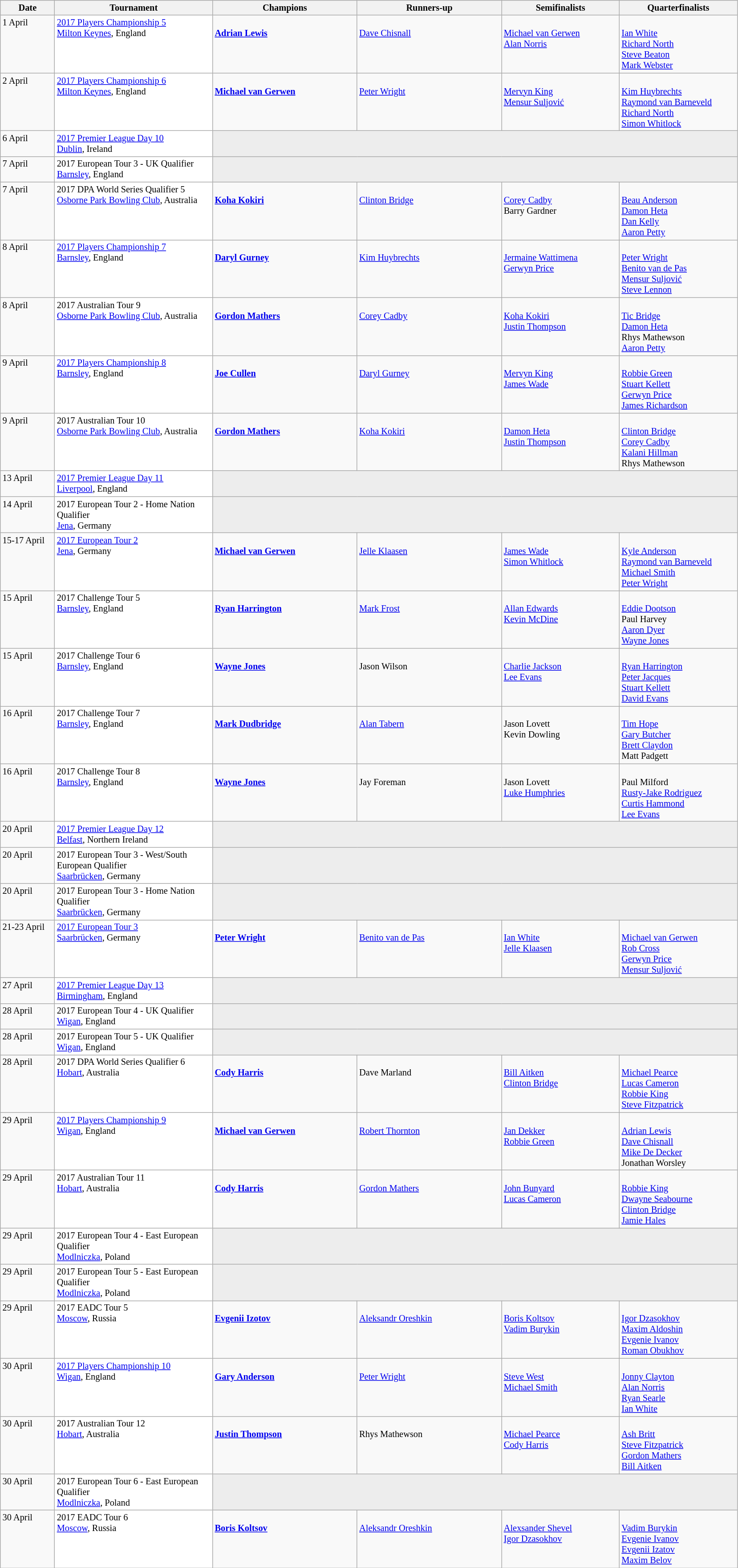<table class=wikitable style=font-size:85%>
<tr>
<th width=75>Date</th>
<th width=230>Tournament</th>
<th width=210>Champions</th>
<th width=210>Runners-up</th>
<th width=170>Semifinalists</th>
<th width=170>Quarterfinalists</th>
</tr>
<tr valign="top">
<td>1 April</td>
<td bgcolor="#ffffff"><a href='#'>2017 Players Championship 5</a><br><a href='#'>Milton Keynes</a>, England</td>
<td><br> <strong><a href='#'>Adrian Lewis</a></strong></td>
<td><br> <a href='#'>Dave Chisnall</a></td>
<td><br> <a href='#'>Michael van Gerwen</a><br>
 <a href='#'>Alan Norris</a></td>
<td><br> <a href='#'>Ian White</a> <br>
 <a href='#'>Richard North</a> <br>
 <a href='#'>Steve Beaton</a> <br>
 <a href='#'>Mark Webster</a></td>
</tr>
<tr valign="top">
<td>2 April</td>
<td bgcolor="#ffffff"><a href='#'>2017 Players Championship 6</a><br><a href='#'>Milton Keynes</a>, England</td>
<td><br> <strong><a href='#'>Michael van Gerwen</a></strong></td>
<td><br> <a href='#'>Peter Wright</a></td>
<td><br> <a href='#'>Mervyn King</a> <br>
 <a href='#'>Mensur Suljović</a> <br></td>
<td><br> <a href='#'>Kim Huybrechts</a> <br>
 <a href='#'>Raymond van Barneveld</a> <br>
 <a href='#'>Richard North</a> <br>
 <a href='#'>Simon Whitlock</a></td>
</tr>
<tr valign="top">
<td>6 April</td>
<td bgcolor="#ffffff"><a href='#'>2017 Premier League Day 10</a> <br> <a href='#'>Dublin</a>, Ireland</td>
<td colspan=4 bgcolor="#ededed"></td>
</tr>
<tr valign="top">
<td>7 April</td>
<td bgcolor="#ffffff">2017 European Tour 3 - UK Qualifier <br> <a href='#'>Barnsley</a>, England</td>
<td colspan=4 bgcolor="#ededed"></td>
</tr>
<tr valign="top">
<td>7 April</td>
<td bgcolor="#ffffff">2017 DPA World Series Qualifier 5<br><a href='#'>Osborne Park Bowling Club</a>, Australia</td>
<td><br> <strong><a href='#'>Koha Kokiri</a></strong></td>
<td><br> <a href='#'>Clinton Bridge</a></td>
<td><br> <a href='#'>Corey Cadby</a><br>
 Barry Gardner</td>
<td><br> <a href='#'>Beau Anderson</a><br>
 <a href='#'>Damon Heta</a><br>
 <a href='#'>Dan Kelly</a><br>
 <a href='#'>Aaron Petty</a></td>
</tr>
<tr valign="top">
<td>8 April</td>
<td bgcolor="#ffffff"><a href='#'>2017 Players Championship 7</a><br><a href='#'>Barnsley</a>, England</td>
<td><br> <strong><a href='#'>Daryl Gurney</a></strong></td>
<td><br> <a href='#'>Kim Huybrechts</a></td>
<td><br> <a href='#'>Jermaine Wattimena</a> <br>
 <a href='#'>Gerwyn Price</a></td>
<td><br> <a href='#'>Peter Wright</a> <br>
 <a href='#'>Benito van de Pas</a> <br>
 <a href='#'>Mensur Suljović</a> <br>
 <a href='#'>Steve Lennon</a></td>
</tr>
<tr valign="top">
<td>8 April</td>
<td bgcolor="#ffffff">2017 Australian Tour 9<br><a href='#'>Osborne Park Bowling Club</a>, Australia</td>
<td><br> <strong><a href='#'>Gordon Mathers</a></strong></td>
<td><br> <a href='#'>Corey Cadby</a></td>
<td><br> <a href='#'>Koha Kokiri</a> <br>
 <a href='#'>Justin Thompson</a></td>
<td><br> <a href='#'>Tic Bridge</a><br>
 <a href='#'>Damon Heta</a><br>
 Rhys Mathewson<br>
 <a href='#'>Aaron Petty</a></td>
</tr>
<tr valign="top">
<td>9 April</td>
<td bgcolor="#ffffff"><a href='#'>2017 Players Championship 8</a><br><a href='#'>Barnsley</a>, England</td>
<td><br> <strong><a href='#'>Joe Cullen</a></strong></td>
<td><br> <a href='#'>Daryl Gurney</a></td>
<td><br> <a href='#'>Mervyn King</a> <br>
 <a href='#'>James Wade</a></td>
<td><br> <a href='#'>Robbie Green</a> <br>
 <a href='#'>Stuart Kellett</a> <br>
 <a href='#'>Gerwyn Price</a> <br>
 <a href='#'>James Richardson</a></td>
</tr>
<tr valign="top">
<td>9 April</td>
<td bgcolor="#ffffff">2017 Australian Tour 10<br><a href='#'>Osborne Park Bowling Club</a>, Australia</td>
<td><br> <strong><a href='#'>Gordon Mathers</a></strong></td>
<td><br> <a href='#'>Koha Kokiri</a></td>
<td><br> <a href='#'>Damon Heta</a><br>
 <a href='#'>Justin Thompson</a></td>
<td><br> <a href='#'>Clinton Bridge</a><br>
 <a href='#'>Corey Cadby</a><br>
 <a href='#'>Kalani Hillman</a><br>
 Rhys Mathewson</td>
</tr>
<tr valign="top">
<td>13 April</td>
<td bgcolor="#ffffff"><a href='#'>2017 Premier League Day 11</a> <br> <a href='#'>Liverpool</a>, England</td>
<td colspan=4 bgcolor="#ededed"></td>
</tr>
<tr valign="top">
<td>14 April</td>
<td bgcolor="#ffffff">2017 European Tour 2 - Home Nation Qualifier <br> <a href='#'>Jena</a>, Germany</td>
<td colspan=4 bgcolor="#ededed"></td>
</tr>
<tr valign="top">
<td>15-17 April</td>
<td bgcolor="#ffffff"><a href='#'>2017 European Tour 2</a><br><a href='#'>Jena</a>, Germany</td>
<td><br> <strong><a href='#'>Michael van Gerwen</a></strong></td>
<td><br> <a href='#'>Jelle Klaasen</a></td>
<td><br> <a href='#'>James Wade</a> <br>
 <a href='#'>Simon Whitlock</a></td>
<td><br> <a href='#'>Kyle Anderson</a> <br>
 <a href='#'>Raymond van Barneveld</a> <br>
 <a href='#'>Michael Smith</a> <br>
 <a href='#'>Peter Wright</a></td>
</tr>
<tr valign="top">
<td>15 April</td>
<td bgcolor="#ffffff">2017 Challenge Tour 5<br><a href='#'>Barnsley</a>, England</td>
<td><br> <strong><a href='#'>Ryan Harrington</a></strong></td>
<td><br> <a href='#'>Mark Frost</a></td>
<td><br> <a href='#'>Allan Edwards</a> <br>
 <a href='#'>Kevin McDine</a></td>
<td><br> <a href='#'>Eddie Dootson</a> <br>
 Paul Harvey <br>
 <a href='#'>Aaron Dyer</a> <br>
 <a href='#'>Wayne Jones</a></td>
</tr>
<tr valign="top">
<td>15 April</td>
<td bgcolor="#ffffff">2017 Challenge Tour 6<br><a href='#'>Barnsley</a>, England</td>
<td><br> <strong><a href='#'>Wayne Jones</a></strong></td>
<td><br> Jason Wilson</td>
<td><br> <a href='#'>Charlie Jackson</a> <br>
 <a href='#'>Lee Evans</a></td>
<td><br> <a href='#'>Ryan Harrington</a> <br>
 <a href='#'>Peter Jacques</a> <br>
 <a href='#'>Stuart Kellett</a> <br>
 <a href='#'>David Evans</a></td>
</tr>
<tr valign="top">
<td>16 April</td>
<td bgcolor="#ffffff">2017 Challenge Tour 7<br><a href='#'>Barnsley</a>, England</td>
<td><br> <strong><a href='#'>Mark Dudbridge</a></strong></td>
<td><br> <a href='#'>Alan Tabern</a></td>
<td><br> Jason Lovett <br>
 Kevin Dowling</td>
<td><br> <a href='#'>Tim Hope</a> <br>
 <a href='#'>Gary Butcher</a> <br>
 <a href='#'>Brett Claydon</a> <br>
 Matt Padgett</td>
</tr>
<tr valign="top">
<td>16 April</td>
<td bgcolor="#ffffff">2017 Challenge Tour 8<br><a href='#'>Barnsley</a>, England</td>
<td><br> <strong><a href='#'>Wayne Jones</a></strong></td>
<td><br> Jay Foreman</td>
<td><br> Jason Lovett <br>
 <a href='#'>Luke Humphries</a></td>
<td><br> Paul Milford <br>
 <a href='#'>Rusty-Jake Rodriguez</a> <br>
 <a href='#'>Curtis Hammond</a> <br>
 <a href='#'>Lee Evans</a></td>
</tr>
<tr valign="top">
<td>20 April</td>
<td bgcolor="#ffffff"><a href='#'>2017 Premier League Day 12</a> <br> <a href='#'>Belfast</a>, Northern Ireland</td>
<td colspan=4 bgcolor="#ededed"></td>
</tr>
<tr valign="top">
<td>20 April</td>
<td bgcolor="#ffffff">2017 European Tour 3 - West/South European Qualifier <br> <a href='#'>Saarbrücken</a>, Germany</td>
<td colspan=4 bgcolor="#ededed"></td>
</tr>
<tr valign="top">
<td>20 April</td>
<td bgcolor="#ffffff">2017 European Tour 3 - Home Nation Qualifier <br> <a href='#'>Saarbrücken</a>, Germany</td>
<td colspan=4 bgcolor="#ededed"></td>
</tr>
<tr valign="top">
<td>21-23 April</td>
<td bgcolor="#ffffff"><a href='#'>2017 European Tour 3</a><br><a href='#'>Saarbrücken</a>, Germany</td>
<td><br> <strong><a href='#'>Peter Wright</a></strong></td>
<td><br> <a href='#'>Benito van de Pas</a></td>
<td><br> <a href='#'>Ian White</a> <br>
 <a href='#'>Jelle Klaasen</a></td>
<td><br> <a href='#'>Michael van Gerwen</a> <br>
 <a href='#'>Rob Cross</a> <br>
 <a href='#'>Gerwyn Price</a> <br>
 <a href='#'>Mensur Suljović</a></td>
</tr>
<tr valign="top">
<td>27 April</td>
<td bgcolor="#ffffff"><a href='#'>2017 Premier League Day 13</a> <br> <a href='#'>Birmingham</a>, England</td>
<td colspan=4 bgcolor="#ededed"></td>
</tr>
<tr valign="top">
<td>28 April</td>
<td bgcolor="#ffffff">2017 European Tour 4 - UK Qualifier <br> <a href='#'>Wigan</a>, England</td>
<td colspan=4 bgcolor="#ededed"></td>
</tr>
<tr valign="top">
<td>28 April</td>
<td bgcolor="#ffffff">2017 European Tour 5 - UK Qualifier <br> <a href='#'>Wigan</a>, England</td>
<td colspan=4 bgcolor="#ededed"></td>
</tr>
<tr valign="top">
<td>28 April</td>
<td bgcolor="#ffffff">2017 DPA World Series Qualifier 6<br><a href='#'>Hobart</a>, Australia</td>
<td><br> <strong><a href='#'>Cody Harris</a></strong></td>
<td><br> Dave Marland</td>
<td><br> <a href='#'>Bill Aitken</a> <br>
 <a href='#'>Clinton Bridge</a></td>
<td><br> <a href='#'>Michael Pearce</a> <br>
 <a href='#'>Lucas Cameron</a> <br>
 <a href='#'>Robbie King</a> <br>
 <a href='#'>Steve Fitzpatrick</a></td>
</tr>
<tr valign="top">
<td>29 April</td>
<td bgcolor="#ffffff"><a href='#'>2017 Players Championship 9</a><br><a href='#'>Wigan</a>, England</td>
<td><br> <strong><a href='#'>Michael van Gerwen</a></strong></td>
<td><br> <a href='#'>Robert Thornton</a></td>
<td><br> <a href='#'>Jan Dekker</a> <br>
 <a href='#'>Robbie Green</a></td>
<td><br> <a href='#'>Adrian Lewis</a> <br>
 <a href='#'>Dave Chisnall</a> <br>
 <a href='#'>Mike De Decker</a> <br>
 Jonathan Worsley</td>
</tr>
<tr valign="top">
<td>29 April</td>
<td bgcolor="#ffffff">2017 Australian Tour 11<br><a href='#'>Hobart</a>, Australia</td>
<td><br> <strong><a href='#'>Cody Harris</a></strong></td>
<td><br> <a href='#'>Gordon Mathers</a></td>
<td><br> <a href='#'>John Bunyard</a> <br>
 <a href='#'>Lucas Cameron</a></td>
<td><br> <a href='#'>Robbie King</a> <br>
 <a href='#'>Dwayne Seabourne</a> <br>
 <a href='#'>Clinton Bridge</a> <br>
 <a href='#'>Jamie Hales</a></td>
</tr>
<tr valign="top">
<td>29 April</td>
<td bgcolor="#ffffff">2017 European Tour 4 - East European Qualifier <br> <a href='#'>Modlniczka</a>, Poland</td>
<td colspan=4 bgcolor="#ededed"></td>
</tr>
<tr valign="top">
<td>29 April</td>
<td bgcolor="#ffffff">2017 European Tour 5 - East European Qualifier <br> <a href='#'>Modlniczka</a>, Poland</td>
<td colspan=4 bgcolor="#ededed"></td>
</tr>
<tr valign="top">
<td>29 April</td>
<td bgcolor="#ffffff">2017 EADC Tour 5<br><a href='#'>Moscow</a>, Russia</td>
<td><br> <strong><a href='#'>Evgenii Izotov</a></strong></td>
<td><br> <a href='#'>Aleksandr Oreshkin</a></td>
<td><br> <a href='#'>Boris Koltsov</a> <br>
 <a href='#'>Vadim Burykin</a></td>
<td><br> <a href='#'>Igor Dzasokhov</a> <br>
 <a href='#'>Maxim Aldoshin</a> <br>
 <a href='#'>Evgenie Ivanov</a> <br>
 <a href='#'>Roman Obukhov</a></td>
</tr>
<tr valign="top">
<td>30 April</td>
<td bgcolor="#ffffff"><a href='#'>2017 Players Championship 10</a><br><a href='#'>Wigan</a>, England</td>
<td><br> <strong><a href='#'>Gary Anderson</a></strong></td>
<td><br> <a href='#'>Peter Wright</a></td>
<td><br> <a href='#'>Steve West</a> <br>
 <a href='#'>Michael Smith</a></td>
<td><br> <a href='#'>Jonny Clayton</a> <br>
 <a href='#'>Alan Norris</a> <br>
 <a href='#'>Ryan Searle</a> <br>
 <a href='#'>Ian White</a></td>
</tr>
<tr valign="top">
<td>30 April</td>
<td bgcolor="#ffffff">2017 Australian Tour 12<br><a href='#'>Hobart</a>, Australia</td>
<td><br> <strong><a href='#'>Justin Thompson</a></strong></td>
<td><br> Rhys Mathewson</td>
<td><br> <a href='#'>Michael Pearce</a> <br>
 <a href='#'>Cody Harris</a></td>
<td><br> <a href='#'>Ash Britt</a> <br>
 <a href='#'>Steve Fitzpatrick</a> <br>
 <a href='#'>Gordon Mathers</a> <br>
 <a href='#'>Bill Aitken</a></td>
</tr>
<tr valign="top">
<td>30 April</td>
<td bgcolor="#ffffff">2017 European Tour 6 - East European Qualifier <br> <a href='#'>Modlniczka</a>, Poland</td>
<td colspan=4 bgcolor="#ededed"></td>
</tr>
<tr valign="top">
<td>30 April</td>
<td bgcolor="#ffffff">2017 EADC Tour 6<br><a href='#'>Moscow</a>, Russia</td>
<td><br> <strong><a href='#'>Boris Koltsov</a></strong></td>
<td><br> <a href='#'>Aleksandr Oreshkin</a></td>
<td><br> <a href='#'>Alexsander Shevel</a> <br>
 <a href='#'>Igor Dzasokhov</a></td>
<td><br> <a href='#'>Vadim Burykin</a> <br>
 <a href='#'>Evgenie Ivanov</a> <br>
 <a href='#'>Evgenii Izatov</a> <br>
 <a href='#'>Maxim Belov</a></td>
</tr>
</table>
